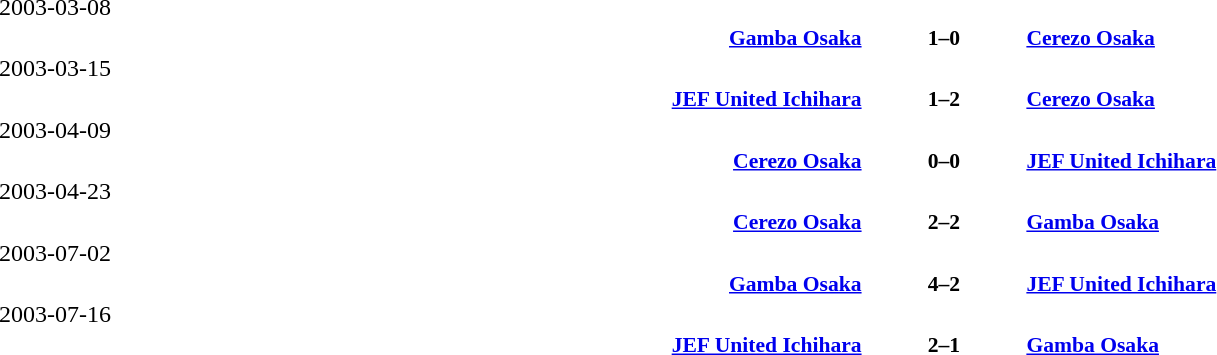<table width=100% cellspacing=1>
<tr>
<th></th>
<th></th>
<th></th>
</tr>
<tr>
<td>2003-03-08</td>
</tr>
<tr style=font-size:90%>
<td align=right><strong><a href='#'>Gamba Osaka</a></strong></td>
<td align=center><strong>1–0</strong></td>
<td><strong><a href='#'>Cerezo Osaka</a></strong></td>
</tr>
<tr>
<td>2003-03-15</td>
</tr>
<tr style=font-size:90%>
<td align=right><strong><a href='#'>JEF United Ichihara</a></strong></td>
<td align=center><strong>1–2</strong></td>
<td><strong><a href='#'>Cerezo Osaka</a></strong></td>
</tr>
<tr>
<td>2003-04-09</td>
</tr>
<tr style=font-size:90%>
<td align=right><strong><a href='#'>Cerezo Osaka</a></strong></td>
<td align=center><strong>0–0</strong></td>
<td><strong><a href='#'>JEF United Ichihara</a></strong></td>
</tr>
<tr>
<td>2003-04-23</td>
</tr>
<tr style=font-size:90%>
<td align=right><strong><a href='#'>Cerezo Osaka</a></strong></td>
<td align=center><strong>2–2</strong></td>
<td><strong><a href='#'>Gamba Osaka</a></strong></td>
</tr>
<tr>
<td>2003-07-02</td>
</tr>
<tr style=font-size:90%>
<td align=right><strong><a href='#'>Gamba Osaka</a></strong></td>
<td align=center><strong>4–2</strong></td>
<td><strong><a href='#'>JEF United Ichihara</a></strong></td>
</tr>
<tr>
<td>2003-07-16</td>
</tr>
<tr style=font-size:90%>
<td align=right><strong><a href='#'>JEF United Ichihara</a></strong></td>
<td align=center><strong>2–1</strong></td>
<td><strong><a href='#'>Gamba Osaka</a></strong></td>
</tr>
</table>
